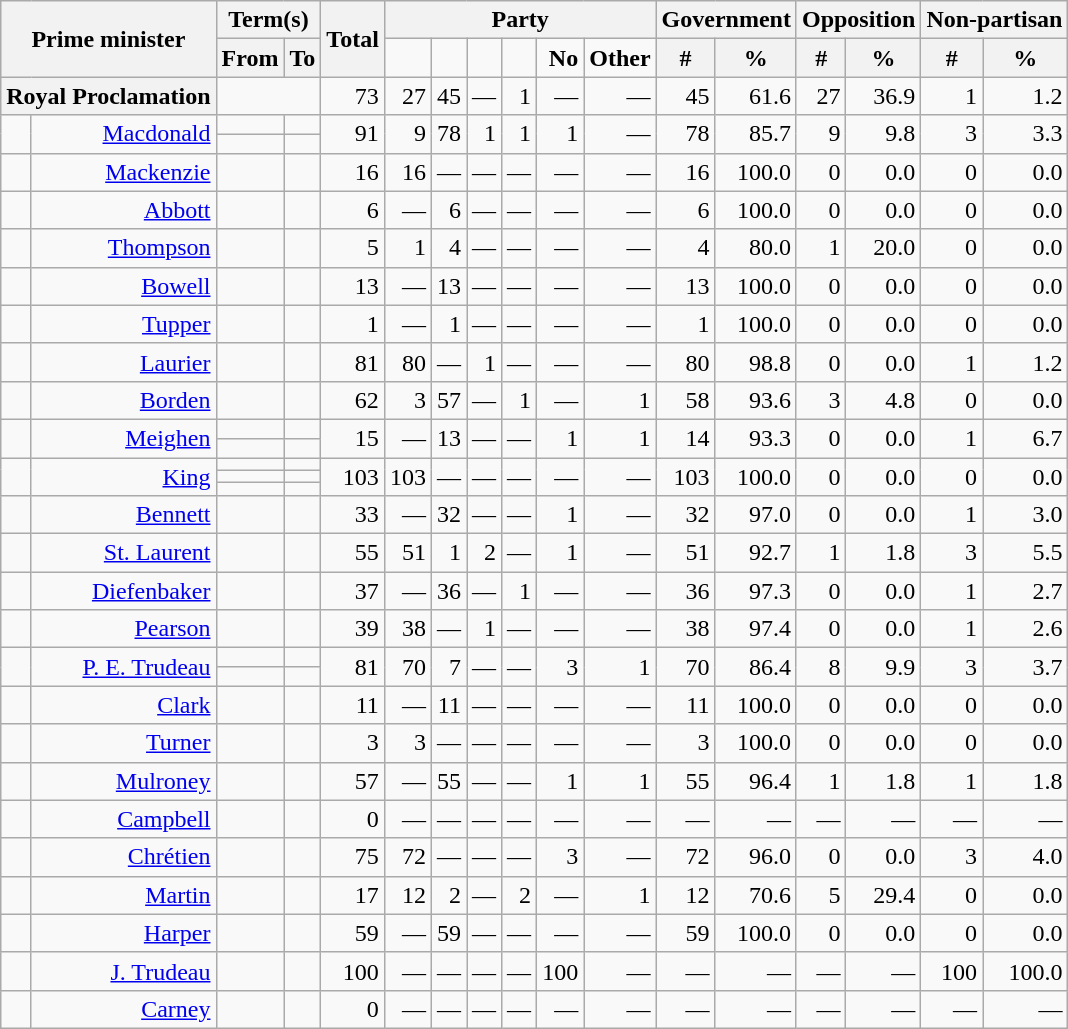<table class="wikitable" style="text-align: right">
<tr>
<th colspan="2" rowspan="2">Prime minister</th>
<th colspan="2">Term(s)</th>
<th rowspan="2">Total</th>
<th colspan="6">Party</th>
<th colspan="2">Government</th>
<th colspan="2">Opposition</th>
<th colspan="2">Non-partisan</th>
</tr>
<tr>
<th>From</th>
<th>To</th>
<td><strong><a href='#'></a></strong></td>
<td><strong></strong></td>
<td><strong> </strong></td>
<td><strong> </strong></td>
<td><strong>No </strong></td>
<td><strong>Other</strong></td>
<th>#</th>
<th>%</th>
<th>#</th>
<th>%</th>
<th>#</th>
<th>%</th>
</tr>
<tr>
<th colspan="2">Royal Proclamation</th>
<td colspan="2" style="text-align: center"></td>
<td>73</td>
<td>27</td>
<td>45</td>
<td>—</td>
<td>1</td>
<td>—</td>
<td>—</td>
<td>45</td>
<td>61.6</td>
<td>27</td>
<td>36.9</td>
<td>1</td>
<td>1.2</td>
</tr>
<tr>
<td rowspan="2" >  </td>
<td rowspan="2"><a href='#'>Macdonald</a></td>
<td></td>
<td></td>
<td rowspan="2">91</td>
<td rowspan="2">9</td>
<td rowspan="2">78</td>
<td rowspan="2">1</td>
<td rowspan="2">1</td>
<td rowspan="2">1</td>
<td rowspan="2">—</td>
<td rowspan="2">78</td>
<td rowspan="2">85.7</td>
<td rowspan="2">9</td>
<td rowspan="2">9.8</td>
<td rowspan="2">3</td>
<td rowspan="2">3.3</td>
</tr>
<tr>
<td></td>
<td></td>
</tr>
<tr>
<td>  </td>
<td><a href='#'>Mackenzie</a></td>
<td></td>
<td></td>
<td>16</td>
<td>16</td>
<td>—</td>
<td>—</td>
<td>—</td>
<td>—</td>
<td>—</td>
<td>16</td>
<td>100.0</td>
<td>0</td>
<td>0.0</td>
<td>0</td>
<td>0.0</td>
</tr>
<tr>
<td>  </td>
<td><a href='#'>Abbott</a></td>
<td></td>
<td></td>
<td>6</td>
<td>—</td>
<td>6</td>
<td>—</td>
<td>—</td>
<td>—</td>
<td>—</td>
<td>6</td>
<td>100.0</td>
<td>0</td>
<td>0.0</td>
<td>0</td>
<td>0.0</td>
</tr>
<tr>
<td>  </td>
<td><a href='#'>Thompson</a></td>
<td></td>
<td></td>
<td>5</td>
<td>1</td>
<td>4</td>
<td>—</td>
<td>—</td>
<td>—</td>
<td>—</td>
<td>4</td>
<td>80.0</td>
<td>1</td>
<td>20.0</td>
<td>0</td>
<td>0.0</td>
</tr>
<tr>
<td>  </td>
<td><a href='#'>Bowell</a></td>
<td></td>
<td></td>
<td>13</td>
<td>—</td>
<td>13</td>
<td>—</td>
<td>—</td>
<td>—</td>
<td>—</td>
<td>13</td>
<td>100.0</td>
<td>0</td>
<td>0.0</td>
<td>0</td>
<td>0.0</td>
</tr>
<tr>
<td>  </td>
<td><a href='#'>Tupper</a></td>
<td></td>
<td></td>
<td>1</td>
<td>—</td>
<td>1</td>
<td>—</td>
<td>—</td>
<td>—</td>
<td>—</td>
<td>1</td>
<td>100.0</td>
<td>0</td>
<td>0.0</td>
<td>0</td>
<td>0.0</td>
</tr>
<tr>
<td>  </td>
<td><a href='#'>Laurier</a></td>
<td></td>
<td></td>
<td>81</td>
<td>80</td>
<td>—</td>
<td>1</td>
<td>—</td>
<td>—</td>
<td>—</td>
<td>80</td>
<td>98.8</td>
<td>0</td>
<td>0.0</td>
<td>1</td>
<td>1.2</td>
</tr>
<tr>
<td>  </td>
<td><a href='#'>Borden</a></td>
<td></td>
<td></td>
<td>62</td>
<td>3</td>
<td>57</td>
<td>—</td>
<td>1</td>
<td>—</td>
<td>1</td>
<td>58</td>
<td>93.6</td>
<td>3</td>
<td>4.8</td>
<td>0</td>
<td>0.0</td>
</tr>
<tr>
<td rowspan="2" >  </td>
<td rowspan="2"><a href='#'>Meighen</a></td>
<td></td>
<td></td>
<td rowspan="2">15</td>
<td rowspan="2">—</td>
<td rowspan="2">13</td>
<td rowspan="2">—</td>
<td rowspan="2">—</td>
<td rowspan="2">1</td>
<td rowspan="2">1</td>
<td rowspan="2">14</td>
<td rowspan="2">93.3</td>
<td rowspan="2">0</td>
<td rowspan="2">0.0</td>
<td rowspan="2">1</td>
<td rowspan="2">6.7</td>
</tr>
<tr>
<td></td>
<td></td>
</tr>
<tr>
<td rowspan="3" >  </td>
<td rowspan="3"><a href='#'>King</a></td>
<td></td>
<td></td>
<td rowspan="3">103</td>
<td rowspan="3">103</td>
<td rowspan="3">—</td>
<td rowspan="3">—</td>
<td rowspan="3">—</td>
<td rowspan="3">—</td>
<td rowspan="3">—</td>
<td rowspan="3">103</td>
<td rowspan="3">100.0</td>
<td rowspan="3">0</td>
<td rowspan="3">0.0</td>
<td rowspan="3">0</td>
<td rowspan="3">0.0</td>
</tr>
<tr>
<td></td>
<td></td>
</tr>
<tr>
<td></td>
<td></td>
</tr>
<tr>
<td>  </td>
<td><a href='#'>Bennett</a></td>
<td></td>
<td></td>
<td>33</td>
<td>—</td>
<td>32</td>
<td>—</td>
<td>—</td>
<td>1</td>
<td>—</td>
<td>32</td>
<td>97.0</td>
<td>0</td>
<td>0.0</td>
<td>1</td>
<td>3.0</td>
</tr>
<tr>
<td>  </td>
<td><a href='#'>St. Laurent</a></td>
<td></td>
<td></td>
<td>55</td>
<td>51</td>
<td>1</td>
<td>2</td>
<td>—</td>
<td>1</td>
<td>—</td>
<td>51</td>
<td>92.7</td>
<td>1</td>
<td>1.8</td>
<td>3</td>
<td>5.5</td>
</tr>
<tr>
<td>  </td>
<td><a href='#'>Diefenbaker</a></td>
<td></td>
<td></td>
<td>37</td>
<td>—</td>
<td>36</td>
<td>—</td>
<td>1</td>
<td>—</td>
<td>—</td>
<td>36</td>
<td>97.3</td>
<td>0</td>
<td>0.0</td>
<td>1</td>
<td>2.7</td>
</tr>
<tr>
<td>  </td>
<td><a href='#'>Pearson</a></td>
<td></td>
<td></td>
<td>39</td>
<td>38</td>
<td>—</td>
<td>1</td>
<td>—</td>
<td>—</td>
<td>—</td>
<td>38</td>
<td>97.4</td>
<td>0</td>
<td>0.0</td>
<td>1</td>
<td>2.6</td>
</tr>
<tr>
<td rowspan="2" >  </td>
<td rowspan="2"><a href='#'>P. E. Trudeau</a></td>
<td></td>
<td></td>
<td rowspan="2">81</td>
<td rowspan="2">70</td>
<td rowspan="2">7</td>
<td rowspan="2">—</td>
<td rowspan="2">—</td>
<td rowspan="2">3</td>
<td rowspan="2">1</td>
<td rowspan="2">70</td>
<td rowspan="2">86.4</td>
<td rowspan="2">8</td>
<td rowspan="2">9.9</td>
<td rowspan="2">3</td>
<td rowspan="2">3.7</td>
</tr>
<tr>
<td></td>
<td></td>
</tr>
<tr>
<td>  </td>
<td><a href='#'>Clark</a></td>
<td></td>
<td></td>
<td>11</td>
<td>—</td>
<td>11</td>
<td>—</td>
<td>—</td>
<td>—</td>
<td>—</td>
<td>11</td>
<td>100.0</td>
<td>0</td>
<td>0.0</td>
<td>0</td>
<td>0.0</td>
</tr>
<tr>
<td>  </td>
<td><a href='#'>Turner</a></td>
<td></td>
<td></td>
<td>3</td>
<td>3</td>
<td>—</td>
<td>—</td>
<td>—</td>
<td>—</td>
<td>—</td>
<td>3</td>
<td>100.0</td>
<td>0</td>
<td>0.0</td>
<td>0</td>
<td>0.0</td>
</tr>
<tr>
<td>  </td>
<td><a href='#'>Mulroney</a></td>
<td></td>
<td></td>
<td>57</td>
<td>—</td>
<td>55</td>
<td>—</td>
<td>—</td>
<td>1</td>
<td>1</td>
<td>55</td>
<td>96.4</td>
<td>1</td>
<td>1.8</td>
<td>1</td>
<td>1.8</td>
</tr>
<tr>
<td>  </td>
<td><a href='#'>Campbell</a></td>
<td></td>
<td></td>
<td>0</td>
<td>—</td>
<td>—</td>
<td>—</td>
<td>—</td>
<td>—</td>
<td>—</td>
<td>—</td>
<td>—</td>
<td>—</td>
<td>—</td>
<td>—</td>
<td>—</td>
</tr>
<tr>
<td>  </td>
<td><a href='#'>Chrétien</a></td>
<td></td>
<td></td>
<td>75</td>
<td>72</td>
<td>—</td>
<td>—</td>
<td>—</td>
<td>3</td>
<td>—</td>
<td>72</td>
<td>96.0</td>
<td>0</td>
<td>0.0</td>
<td>3</td>
<td>4.0</td>
</tr>
<tr>
<td>  </td>
<td><a href='#'>Martin</a></td>
<td></td>
<td></td>
<td>17</td>
<td>12</td>
<td>2</td>
<td>—</td>
<td>2</td>
<td>—</td>
<td>1</td>
<td>12</td>
<td>70.6</td>
<td>5</td>
<td>29.4</td>
<td>0</td>
<td>0.0</td>
</tr>
<tr>
<td>  </td>
<td><a href='#'>Harper</a></td>
<td></td>
<td></td>
<td>59</td>
<td>—</td>
<td>59</td>
<td>—</td>
<td>—</td>
<td>—</td>
<td>—</td>
<td>59</td>
<td>100.0</td>
<td>0</td>
<td>0.0</td>
<td>0</td>
<td>0.0</td>
</tr>
<tr>
<td>  </td>
<td><a href='#'>J. Trudeau</a></td>
<td></td>
<td></td>
<td>100</td>
<td>—</td>
<td>—</td>
<td>—</td>
<td>—</td>
<td>100</td>
<td>—</td>
<td>—</td>
<td>—</td>
<td>—</td>
<td>—</td>
<td>100</td>
<td>100.0</td>
</tr>
<tr>
<td>  </td>
<td><a href='#'>Carney</a></td>
<td></td>
<td></td>
<td>0</td>
<td>—</td>
<td>—</td>
<td>—</td>
<td>—</td>
<td>—</td>
<td>—</td>
<td>—</td>
<td>—</td>
<td>—</td>
<td>—</td>
<td>—</td>
<td>—</td>
</tr>
</table>
